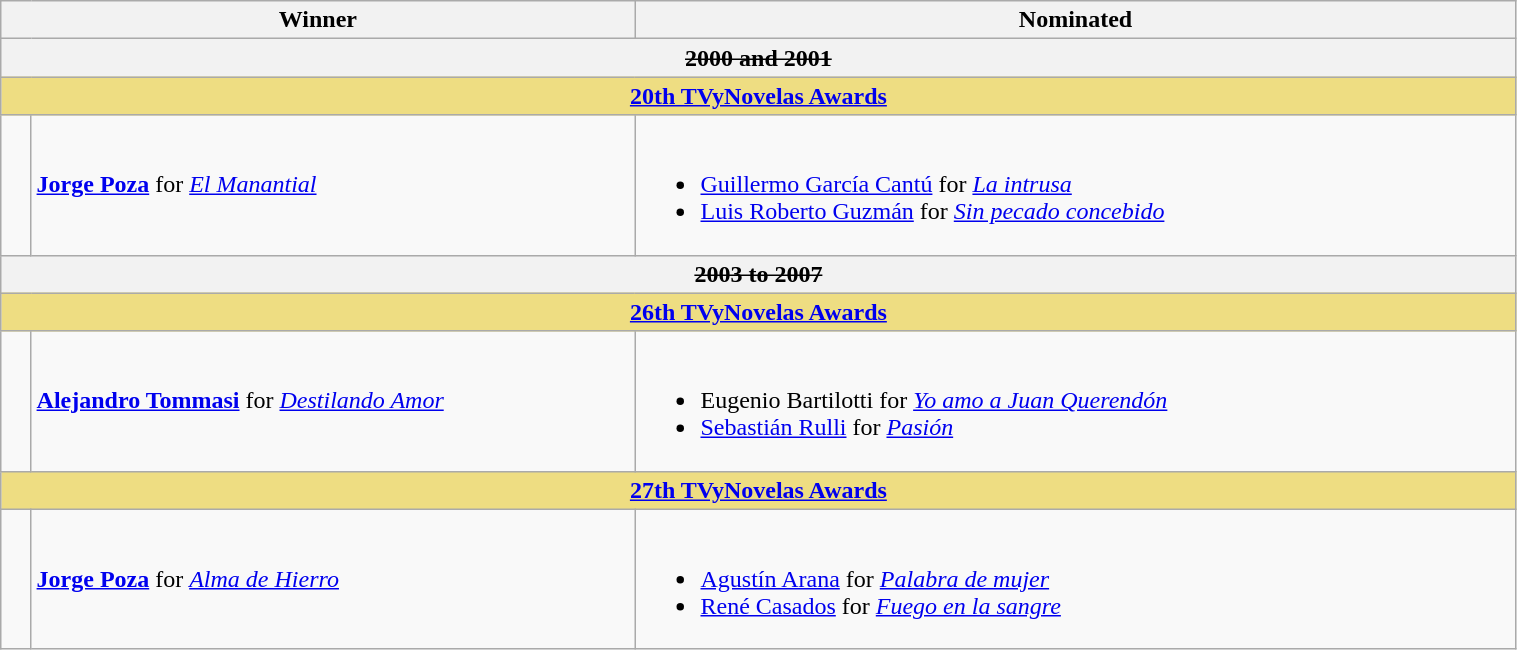<table class="wikitable" width=80%>
<tr align=center>
<th width="150px;" colspan=2; align="center">Winner</th>
<th width="580px;" align="center">Nominated</th>
</tr>
<tr>
<th colspan=9 align="center"><s>2000 and 2001</s></th>
</tr>
<tr>
<th colspan=9 style="background:#EEDD82;"  align="center"><strong><a href='#'>20th TVyNovelas Awards</a></strong></th>
</tr>
<tr>
<td width=2%></td>
<td><strong><a href='#'>Jorge Poza</a></strong> for <em><a href='#'>El Manantial</a></em></td>
<td><br><ul><li><a href='#'>Guillermo García Cantú</a> for <em><a href='#'>La intrusa</a></em></li><li><a href='#'>Luis Roberto Guzmán</a> for <em><a href='#'>Sin pecado concebido</a></em></li></ul></td>
</tr>
<tr>
<th colspan=9 align="center"><s>2003 to 2007</s></th>
</tr>
<tr>
<th colspan=9 style="background:#EEDD82;"  align="center"><strong><a href='#'>26th TVyNovelas Awards</a></strong></th>
</tr>
<tr>
<td width=2%></td>
<td><strong><a href='#'>Alejandro Tommasi</a></strong> for <em><a href='#'>Destilando Amor</a></em></td>
<td><br><ul><li>Eugenio Bartilotti for <em><a href='#'>Yo amo a Juan Querendón</a></em></li><li><a href='#'>Sebastián Rulli</a> for <em><a href='#'>Pasión</a></em></li></ul></td>
</tr>
<tr>
<th colspan=9 style="background:#EEDD82;"  align="center"><strong><a href='#'>27th TVyNovelas Awards</a></strong></th>
</tr>
<tr>
<td width=2%></td>
<td><strong><a href='#'>Jorge Poza</a></strong> for <em><a href='#'>Alma de Hierro</a></em></td>
<td><br><ul><li><a href='#'>Agustín Arana</a> for <em><a href='#'>Palabra de mujer</a></em></li><li><a href='#'>René Casados</a> for <em><a href='#'>Fuego en la sangre</a></em></li></ul></td>
</tr>
</table>
